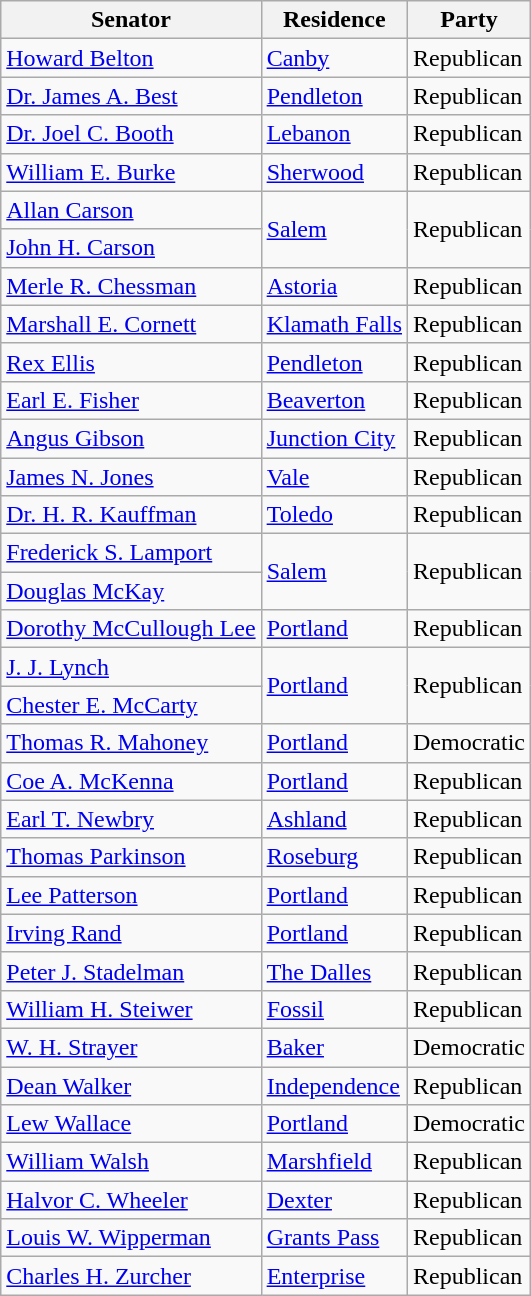<table class="wikitable">
<tr>
<th>Senator</th>
<th>Residence</th>
<th>Party</th>
</tr>
<tr>
<td><a href='#'>Howard Belton</a></td>
<td><a href='#'>Canby</a></td>
<td>Republican</td>
</tr>
<tr>
<td><a href='#'>Dr. James A. Best</a></td>
<td><a href='#'>Pendleton</a></td>
<td>Republican</td>
</tr>
<tr>
<td><a href='#'>Dr. Joel C. Booth</a></td>
<td><a href='#'>Lebanon</a></td>
<td>Republican</td>
</tr>
<tr>
<td><a href='#'>William E. Burke</a></td>
<td><a href='#'>Sherwood</a></td>
<td>Republican</td>
</tr>
<tr>
<td><a href='#'>Allan Carson</a></td>
<td rowspan="2"><a href='#'>Salem</a></td>
<td rowspan="2" >Republican</td>
</tr>
<tr>
<td><a href='#'>John H. Carson</a></td>
</tr>
<tr>
<td><a href='#'>Merle R. Chessman</a></td>
<td><a href='#'>Astoria</a></td>
<td>Republican</td>
</tr>
<tr>
<td><a href='#'>Marshall E. Cornett</a></td>
<td><a href='#'>Klamath Falls</a></td>
<td>Republican</td>
</tr>
<tr>
<td><a href='#'>Rex Ellis</a></td>
<td><a href='#'>Pendleton</a></td>
<td>Republican</td>
</tr>
<tr>
<td><a href='#'>Earl E. Fisher</a></td>
<td><a href='#'>Beaverton</a></td>
<td>Republican</td>
</tr>
<tr>
<td><a href='#'>Angus Gibson</a></td>
<td><a href='#'>Junction City</a></td>
<td>Republican</td>
</tr>
<tr>
<td><a href='#'>James N. Jones</a></td>
<td><a href='#'>Vale</a></td>
<td>Republican</td>
</tr>
<tr>
<td><a href='#'>Dr. H. R. Kauffman</a></td>
<td><a href='#'>Toledo</a></td>
<td>Republican</td>
</tr>
<tr>
<td><a href='#'>Frederick S. Lamport</a></td>
<td rowspan="2"><a href='#'>Salem</a></td>
<td rowspan="2" >Republican</td>
</tr>
<tr>
<td><a href='#'>Douglas McKay</a></td>
</tr>
<tr>
<td><a href='#'>Dorothy McCullough Lee</a></td>
<td><a href='#'>Portland</a></td>
<td>Republican</td>
</tr>
<tr>
<td><a href='#'>J. J. Lynch</a></td>
<td rowspan="2"><a href='#'>Portland</a></td>
<td rowspan="2" >Republican</td>
</tr>
<tr>
<td><a href='#'>Chester E. McCarty</a></td>
</tr>
<tr>
<td><a href='#'>Thomas R. Mahoney</a></td>
<td><a href='#'>Portland</a></td>
<td>Democratic</td>
</tr>
<tr>
<td><a href='#'>Coe A. McKenna</a></td>
<td><a href='#'>Portland</a></td>
<td>Republican</td>
</tr>
<tr>
<td><a href='#'>Earl T. Newbry</a></td>
<td><a href='#'>Ashland</a></td>
<td>Republican</td>
</tr>
<tr>
<td><a href='#'>Thomas Parkinson</a></td>
<td><a href='#'>Roseburg</a></td>
<td>Republican</td>
</tr>
<tr>
<td><a href='#'>Lee Patterson</a></td>
<td><a href='#'>Portland</a></td>
<td>Republican</td>
</tr>
<tr>
<td><a href='#'>Irving Rand</a></td>
<td><a href='#'>Portland</a></td>
<td>Republican</td>
</tr>
<tr>
<td><a href='#'>Peter J. Stadelman</a></td>
<td><a href='#'>The Dalles</a></td>
<td>Republican</td>
</tr>
<tr>
<td><a href='#'>William H. Steiwer</a></td>
<td><a href='#'>Fossil</a></td>
<td>Republican</td>
</tr>
<tr>
<td><a href='#'>W. H. Strayer</a></td>
<td><a href='#'>Baker</a></td>
<td>Democratic</td>
</tr>
<tr>
<td><a href='#'>Dean Walker</a></td>
<td><a href='#'>Independence</a></td>
<td>Republican</td>
</tr>
<tr>
<td><a href='#'>Lew Wallace</a></td>
<td><a href='#'>Portland</a></td>
<td>Democratic</td>
</tr>
<tr>
<td><a href='#'>William Walsh</a></td>
<td><a href='#'>Marshfield</a></td>
<td>Republican</td>
</tr>
<tr>
<td><a href='#'>Halvor C. Wheeler</a></td>
<td><a href='#'>Dexter</a></td>
<td>Republican</td>
</tr>
<tr>
<td><a href='#'>Louis W. Wipperman</a></td>
<td><a href='#'>Grants Pass</a></td>
<td>Republican</td>
</tr>
<tr>
<td><a href='#'>Charles H. Zurcher</a></td>
<td><a href='#'>Enterprise</a></td>
<td>Republican</td>
</tr>
</table>
